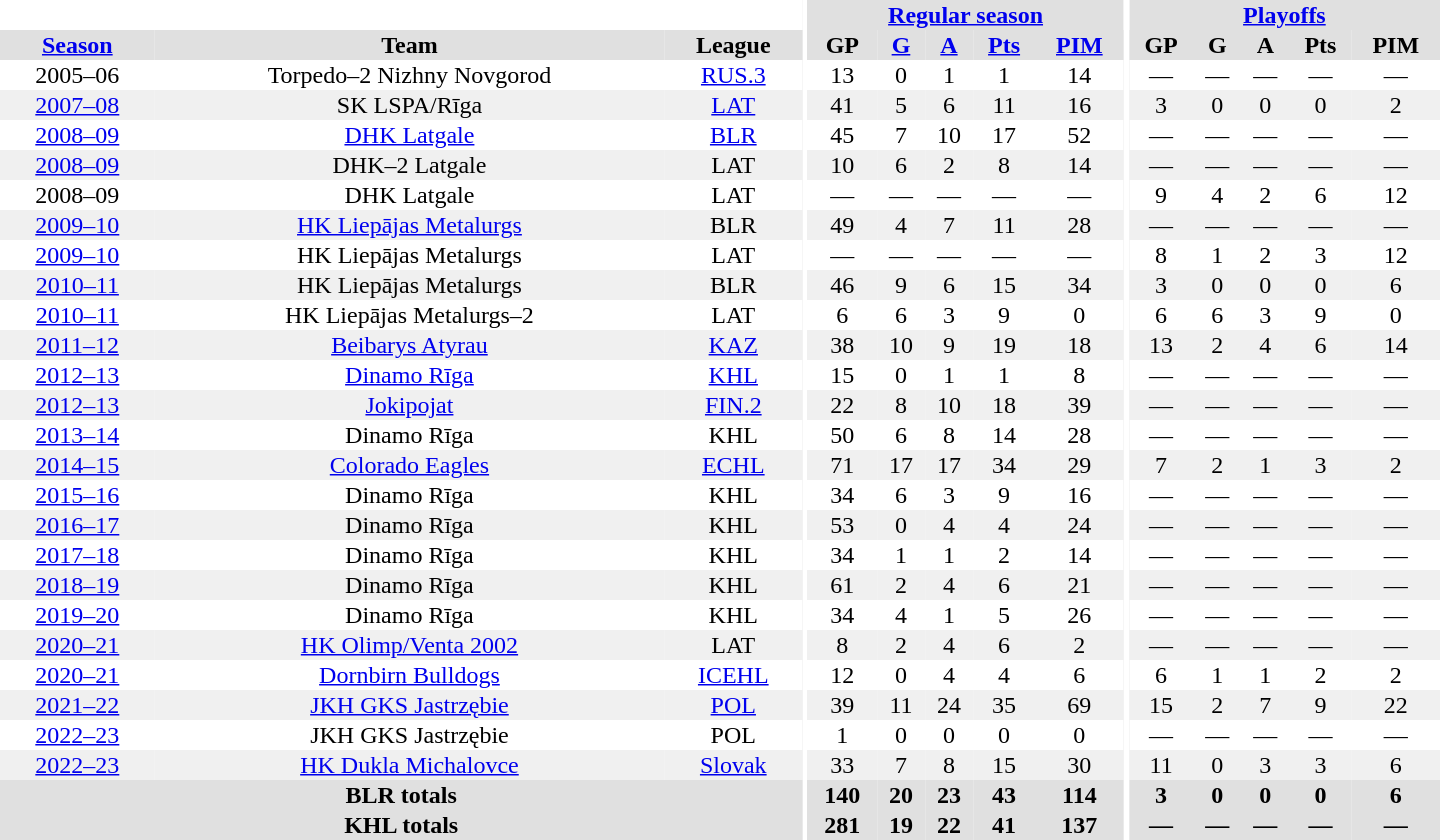<table border="0" cellpadding="1" cellspacing="0" style="text-align:center; width:60em">
<tr bgcolor="#e0e0e0">
<th colspan="3" bgcolor="#ffffff"></th>
<th rowspan="99" bgcolor="#ffffff"></th>
<th colspan="5"><a href='#'>Regular season</a></th>
<th rowspan="99" bgcolor="#ffffff"></th>
<th colspan="5"><a href='#'>Playoffs</a></th>
</tr>
<tr bgcolor="#e0e0e0">
<th><a href='#'>Season</a></th>
<th>Team</th>
<th>League</th>
<th>GP</th>
<th><a href='#'>G</a></th>
<th><a href='#'>A</a></th>
<th><a href='#'>Pts</a></th>
<th><a href='#'>PIM</a></th>
<th>GP</th>
<th>G</th>
<th>A</th>
<th>Pts</th>
<th>PIM</th>
</tr>
<tr>
<td>2005–06</td>
<td>Torpedo–2 Nizhny Novgorod</td>
<td><a href='#'>RUS.3</a></td>
<td>13</td>
<td>0</td>
<td>1</td>
<td>1</td>
<td>14</td>
<td>—</td>
<td>—</td>
<td>—</td>
<td>—</td>
<td>—</td>
</tr>
<tr bgcolor="#f0f0f0">
<td><a href='#'>2007–08</a></td>
<td>SK LSPA/Rīga</td>
<td><a href='#'>LAT</a></td>
<td>41</td>
<td>5</td>
<td>6</td>
<td>11</td>
<td>16</td>
<td>3</td>
<td>0</td>
<td>0</td>
<td>0</td>
<td>2</td>
</tr>
<tr>
<td><a href='#'>2008–09</a></td>
<td><a href='#'>DHK Latgale</a></td>
<td><a href='#'>BLR</a></td>
<td>45</td>
<td>7</td>
<td>10</td>
<td>17</td>
<td>52</td>
<td>—</td>
<td>—</td>
<td>—</td>
<td>—</td>
<td>—</td>
</tr>
<tr bgcolor="#f0f0f0">
<td><a href='#'>2008–09</a></td>
<td>DHK–2 Latgale</td>
<td>LAT</td>
<td>10</td>
<td>6</td>
<td>2</td>
<td>8</td>
<td>14</td>
<td>—</td>
<td>—</td>
<td>—</td>
<td>—</td>
<td>—</td>
</tr>
<tr>
<td>2008–09</td>
<td>DHK Latgale</td>
<td>LAT</td>
<td>—</td>
<td>—</td>
<td>—</td>
<td>—</td>
<td>—</td>
<td>9</td>
<td>4</td>
<td>2</td>
<td>6</td>
<td>12</td>
</tr>
<tr bgcolor="#f0f0f0">
<td><a href='#'>2009–10</a></td>
<td><a href='#'>HK Liepājas Metalurgs</a></td>
<td>BLR</td>
<td>49</td>
<td>4</td>
<td>7</td>
<td>11</td>
<td>28</td>
<td>—</td>
<td>—</td>
<td>—</td>
<td>—</td>
<td>—</td>
</tr>
<tr>
<td><a href='#'>2009–10</a></td>
<td>HK Liepājas Metalurgs</td>
<td>LAT</td>
<td>—</td>
<td>—</td>
<td>—</td>
<td>—</td>
<td>—</td>
<td>8</td>
<td>1</td>
<td>2</td>
<td>3</td>
<td>12</td>
</tr>
<tr bgcolor="#f0f0f0">
<td><a href='#'>2010–11</a></td>
<td>HK Liepājas Metalurgs</td>
<td>BLR</td>
<td>46</td>
<td>9</td>
<td>6</td>
<td>15</td>
<td>34</td>
<td>3</td>
<td>0</td>
<td>0</td>
<td>0</td>
<td>6</td>
</tr>
<tr>
<td><a href='#'>2010–11</a></td>
<td>HK Liepājas Metalurgs–2</td>
<td>LAT</td>
<td>6</td>
<td>6</td>
<td>3</td>
<td>9</td>
<td>0</td>
<td>6</td>
<td>6</td>
<td>3</td>
<td>9</td>
<td>0</td>
</tr>
<tr bgcolor="#f0f0f0">
<td><a href='#'>2011–12</a></td>
<td><a href='#'>Beibarys Atyrau</a></td>
<td><a href='#'>KAZ</a></td>
<td>38</td>
<td>10</td>
<td>9</td>
<td>19</td>
<td>18</td>
<td>13</td>
<td>2</td>
<td>4</td>
<td>6</td>
<td>14</td>
</tr>
<tr>
<td><a href='#'>2012–13</a></td>
<td><a href='#'>Dinamo Rīga</a></td>
<td><a href='#'>KHL</a></td>
<td>15</td>
<td>0</td>
<td>1</td>
<td>1</td>
<td>8</td>
<td>—</td>
<td>—</td>
<td>—</td>
<td>—</td>
<td>—</td>
</tr>
<tr bgcolor="#f0f0f0">
<td><a href='#'>2012–13</a></td>
<td><a href='#'>Jokipojat</a></td>
<td><a href='#'>FIN.2</a></td>
<td>22</td>
<td>8</td>
<td>10</td>
<td>18</td>
<td>39</td>
<td>—</td>
<td>—</td>
<td>—</td>
<td>—</td>
<td>—</td>
</tr>
<tr>
<td><a href='#'>2013–14</a></td>
<td>Dinamo Rīga</td>
<td>KHL</td>
<td>50</td>
<td>6</td>
<td>8</td>
<td>14</td>
<td>28</td>
<td>—</td>
<td>—</td>
<td>—</td>
<td>—</td>
<td>—</td>
</tr>
<tr bgcolor="#f0f0f0">
<td><a href='#'>2014–15</a></td>
<td><a href='#'>Colorado Eagles</a></td>
<td><a href='#'>ECHL</a></td>
<td>71</td>
<td>17</td>
<td>17</td>
<td>34</td>
<td>29</td>
<td>7</td>
<td>2</td>
<td>1</td>
<td>3</td>
<td>2</td>
</tr>
<tr>
<td><a href='#'>2015–16</a></td>
<td>Dinamo Rīga</td>
<td>KHL</td>
<td>34</td>
<td>6</td>
<td>3</td>
<td>9</td>
<td>16</td>
<td>—</td>
<td>—</td>
<td>—</td>
<td>—</td>
<td>—</td>
</tr>
<tr bgcolor="#f0f0f0">
<td><a href='#'>2016–17</a></td>
<td>Dinamo Rīga</td>
<td>KHL</td>
<td>53</td>
<td>0</td>
<td>4</td>
<td>4</td>
<td>24</td>
<td>—</td>
<td>—</td>
<td>—</td>
<td>—</td>
<td>—</td>
</tr>
<tr>
<td><a href='#'>2017–18</a></td>
<td>Dinamo Rīga</td>
<td>KHL</td>
<td>34</td>
<td>1</td>
<td>1</td>
<td>2</td>
<td>14</td>
<td>—</td>
<td>—</td>
<td>—</td>
<td>—</td>
<td>—</td>
</tr>
<tr bgcolor="#f0f0f0">
<td><a href='#'>2018–19</a></td>
<td>Dinamo Rīga</td>
<td>KHL</td>
<td>61</td>
<td>2</td>
<td>4</td>
<td>6</td>
<td>21</td>
<td>—</td>
<td>—</td>
<td>—</td>
<td>—</td>
<td>—</td>
</tr>
<tr>
<td><a href='#'>2019–20</a></td>
<td>Dinamo Rīga</td>
<td>KHL</td>
<td>34</td>
<td>4</td>
<td>1</td>
<td>5</td>
<td>26</td>
<td>—</td>
<td>—</td>
<td>—</td>
<td>—</td>
<td>—</td>
</tr>
<tr bgcolor="#f0f0f0">
<td><a href='#'>2020–21</a></td>
<td><a href='#'>HK Olimp/Venta 2002</a></td>
<td>LAT</td>
<td>8</td>
<td>2</td>
<td>4</td>
<td>6</td>
<td>2</td>
<td>—</td>
<td>—</td>
<td>—</td>
<td>—</td>
<td>—</td>
</tr>
<tr>
<td><a href='#'>2020–21</a></td>
<td><a href='#'>Dornbirn Bulldogs</a></td>
<td><a href='#'>ICEHL</a></td>
<td>12</td>
<td>0</td>
<td>4</td>
<td>4</td>
<td>6</td>
<td>6</td>
<td>1</td>
<td>1</td>
<td>2</td>
<td>2</td>
</tr>
<tr bgcolor="#f0f0f0">
<td><a href='#'>2021–22</a></td>
<td><a href='#'>JKH GKS Jastrzębie</a></td>
<td><a href='#'>POL</a></td>
<td>39</td>
<td>11</td>
<td>24</td>
<td>35</td>
<td>69</td>
<td>15</td>
<td>2</td>
<td>7</td>
<td>9</td>
<td>22</td>
</tr>
<tr>
<td><a href='#'>2022–23</a></td>
<td>JKH GKS Jastrzębie</td>
<td>POL</td>
<td>1</td>
<td>0</td>
<td>0</td>
<td>0</td>
<td>0</td>
<td>—</td>
<td>—</td>
<td>—</td>
<td>—</td>
<td>—</td>
</tr>
<tr bgcolor="#f0f0f0">
<td><a href='#'>2022–23</a></td>
<td><a href='#'>HK Dukla Michalovce</a></td>
<td><a href='#'>Slovak</a></td>
<td>33</td>
<td>7</td>
<td>8</td>
<td>15</td>
<td>30</td>
<td>11</td>
<td>0</td>
<td>3</td>
<td>3</td>
<td>6</td>
</tr>
<tr bgcolor="#e0e0e0">
<th colspan="3">BLR totals</th>
<th>140</th>
<th>20</th>
<th>23</th>
<th>43</th>
<th>114</th>
<th>3</th>
<th>0</th>
<th>0</th>
<th>0</th>
<th>6</th>
</tr>
<tr bgcolor="#e0e0e0">
<th colspan="3">KHL totals</th>
<th>281</th>
<th>19</th>
<th>22</th>
<th>41</th>
<th>137</th>
<th>—</th>
<th>—</th>
<th>—</th>
<th>—</th>
<th>—</th>
</tr>
</table>
